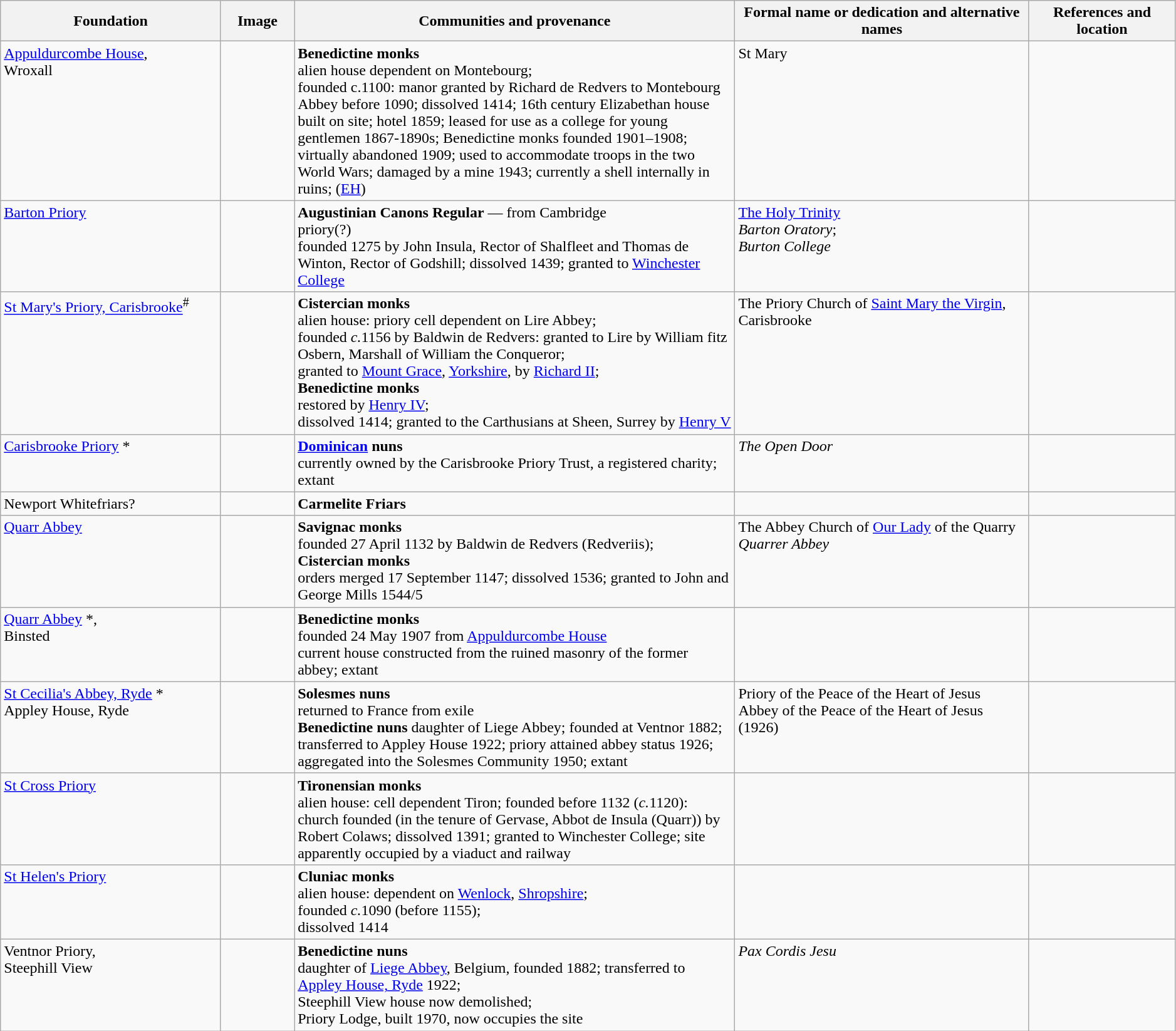<table width=99% class="wikitable">
<tr>
<th width = 15%>Foundation</th>
<th width = 5%>Image</th>
<th width = 30%>Communities and provenance</th>
<th style="width:20%;">Formal name or dedication and alternative names<br><noinclude></th>
<th width = 10%>References and location</noinclude></th>
</tr>
<tr valign=top>
<td><a href='#'>Appuldurcombe House</a>, <br>Wroxall</td>
<td></td>
<td><strong>Benedictine monks</strong><br>alien house dependent on Montebourg;<br>founded c.1100: manor granted by Richard de Redvers to Montebourg Abbey before 1090; dissolved 1414; 16th century Elizabethan house built on site; hotel 1859; leased for use as a college for young gentlemen 1867-1890s; Benedictine monks founded 1901–1908; virtually abandoned 1909; used to accommodate troops in the two World Wars; damaged by a mine 1943; currently a shell internally in ruins; (<a href='#'>EH</a>)</td>
<td>St Mary<br><noinclude></td>
<td><br></noinclude></td>
</tr>
<tr valign=top>
<td><a href='#'>Barton Priory</a></td>
<td></td>
<td><strong>Augustinian Canons Regular</strong> — from Cambridge<br>priory(?)<br>founded 1275 by John Insula, Rector of Shalfleet and Thomas de Winton, Rector of Godshill; dissolved 1439; granted to <a href='#'>Winchester College</a></td>
<td><a href='#'>The Holy Trinity</a><br><em>Barton Oratory</em>;<br><em>Burton College</em><br><noinclude></td>
<td><br></noinclude></td>
</tr>
<tr valign=top>
<td><a href='#'>St Mary's Priory, Carisbrooke</a><sup>#</sup></td>
<td></td>
<td><strong>Cistercian monks</strong><br>alien house: priory cell dependent on Lire Abbey;<br>founded <em>c.</em>1156 by Baldwin de Redvers: granted to Lire by William fitz Osbern, Marshall of William the Conqueror;<br>granted to <a href='#'>Mount Grace</a>, <a href='#'>Yorkshire</a>, by <a href='#'>Richard II</a>;<br><strong>Benedictine monks</strong><br>restored by <a href='#'>Henry IV</a>;<br>dissolved 1414; granted to the Carthusians at Sheen, Surrey by <a href='#'>Henry V</a></td>
<td>The Priory Church of <a href='#'>Saint Mary the Virgin</a>, Carisbrooke<br><noinclude></td>
<td><br><br></noinclude></td>
</tr>
<tr valign=top>
<td><a href='#'>Carisbrooke Priory</a> *</td>
<td></td>
<td><strong><a href='#'>Dominican</a> nuns</strong><br>currently owned by the Carisbrooke Priory Trust, a registered charity;<br>extant</td>
<td><em>The Open Door</em><br><noinclude></td>
<td><br></noinclude></td>
</tr>
<tr valign=top>
<td>Newport Whitefriars?</td>
<td></td>
<td><strong>Carmelite Friars</strong><noinclude></noinclude></td>
<td><br><noinclude></td>
<td></noinclude></td>
</tr>
<tr valign=top>
<td><a href='#'>Quarr Abbey</a></td>
<td></td>
<td><strong>Savignac monks</strong><br>founded 27 April 1132 by Baldwin de Redvers (Redveriis);<br><strong>Cistercian monks</strong><br>orders merged 17 September 1147; dissolved 1536; granted to John and George Mills 1544/5</td>
<td>The Abbey Church of <a href='#'>Our Lady</a> of the Quarry<br><em>Quarrer Abbey</em><br><noinclude></td>
<td><br><br></noinclude></td>
</tr>
<tr valign=top>
<td><a href='#'>Quarr Abbey</a> *, <br>Binsted</td>
<td></td>
<td><strong>Benedictine monks</strong><br>founded 24 May 1907 from <a href='#'>Appuldurcombe House</a><br>current house constructed from the ruined masonry of the former abbey; extant</td>
<td><br><noinclude></td>
<td><br></noinclude></td>
</tr>
<tr valign=top>
<td><a href='#'>St Cecilia's Abbey, Ryde</a> *<br>Appley House, Ryde</td>
<td></td>
<td><strong>Solesmes nuns</strong><br>returned to France from exile<br><strong>Benedictine nuns</strong> daughter of Liege Abbey; founded at Ventnor 1882; transferred to Appley House 1922; priory attained abbey status 1926; aggregated into the Solesmes Community 1950; extant</td>
<td>Priory of the Peace of the Heart of Jesus<br>Abbey of the Peace of the Heart of Jesus (1926)<br><noinclude></td>
<td><br><br></noinclude></td>
</tr>
<tr valign=top>
<td><a href='#'>St Cross Priory</a></td>
<td></td>
<td><strong>Tironensian monks</strong><br>alien house: cell dependent Tiron; founded before 1132 (<em>c.</em>1120): church founded (in the tenure of Gervase, Abbot de Insula (Quarr)) by Robert Colaws; dissolved 1391; granted to Winchester College; site apparently occupied by a viaduct and railway</td>
<td><br><noinclude></td>
<td><br><br></noinclude></td>
</tr>
<tr valign=top>
<td><a href='#'>St Helen's Priory</a></td>
<td></td>
<td><strong>Cluniac monks</strong><br>alien house: dependent on <a href='#'>Wenlock</a>, <a href='#'>Shropshire</a>;<br>founded <em>c.</em>1090 (before 1155);<br>dissolved 1414</td>
<td><br><noinclude></td>
<td><br></noinclude></td>
</tr>
<tr valign=top>
<td>Ventnor Priory, <br>Steephill View</td>
<td></td>
<td><strong>Benedictine nuns</strong><br>daughter of <a href='#'>Liege Abbey</a>, Belgium, founded 1882; transferred to <a href='#'>Appley House, Ryde</a> 1922;<br>Steephill View house now demolished;<br>Priory Lodge, built 1970, now occupies the site</td>
<td><em>Pax Cordis Jesu</em><br><noinclude></td>
<td><br></noinclude></td>
</tr>
</table>
